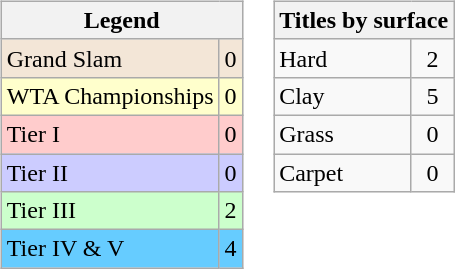<table>
<tr valign=top>
<td><br><table class="wikitable sortable mw-collapsible mw-collapsed">
<tr>
<th colspan=2>Legend</th>
</tr>
<tr style="background:#f3e6d7;">
<td>Grand Slam</td>
<td align="center">0</td>
</tr>
<tr style="background:#ffc;">
<td>WTA Championships</td>
<td align="center">0</td>
</tr>
<tr style="background:#fcc;">
<td>Tier I</td>
<td align="center">0</td>
</tr>
<tr style="background:#ccf;">
<td>Tier II</td>
<td align="center">0</td>
</tr>
<tr style="background:#cfc;">
<td>Tier III</td>
<td align="center">2</td>
</tr>
<tr style="background:#6cf;">
<td>Tier IV & V</td>
<td align="center">4</td>
</tr>
</table>
</td>
<td><br><table class="wikitable sortable mw-collapsible mw-collapsed">
<tr>
<th colspan=2>Titles by surface</th>
</tr>
<tr>
<td>Hard</td>
<td align="center">2</td>
</tr>
<tr>
<td>Clay</td>
<td align="center">5</td>
</tr>
<tr>
<td>Grass</td>
<td align="center">0</td>
</tr>
<tr>
<td>Carpet</td>
<td align="center">0</td>
</tr>
</table>
</td>
</tr>
</table>
